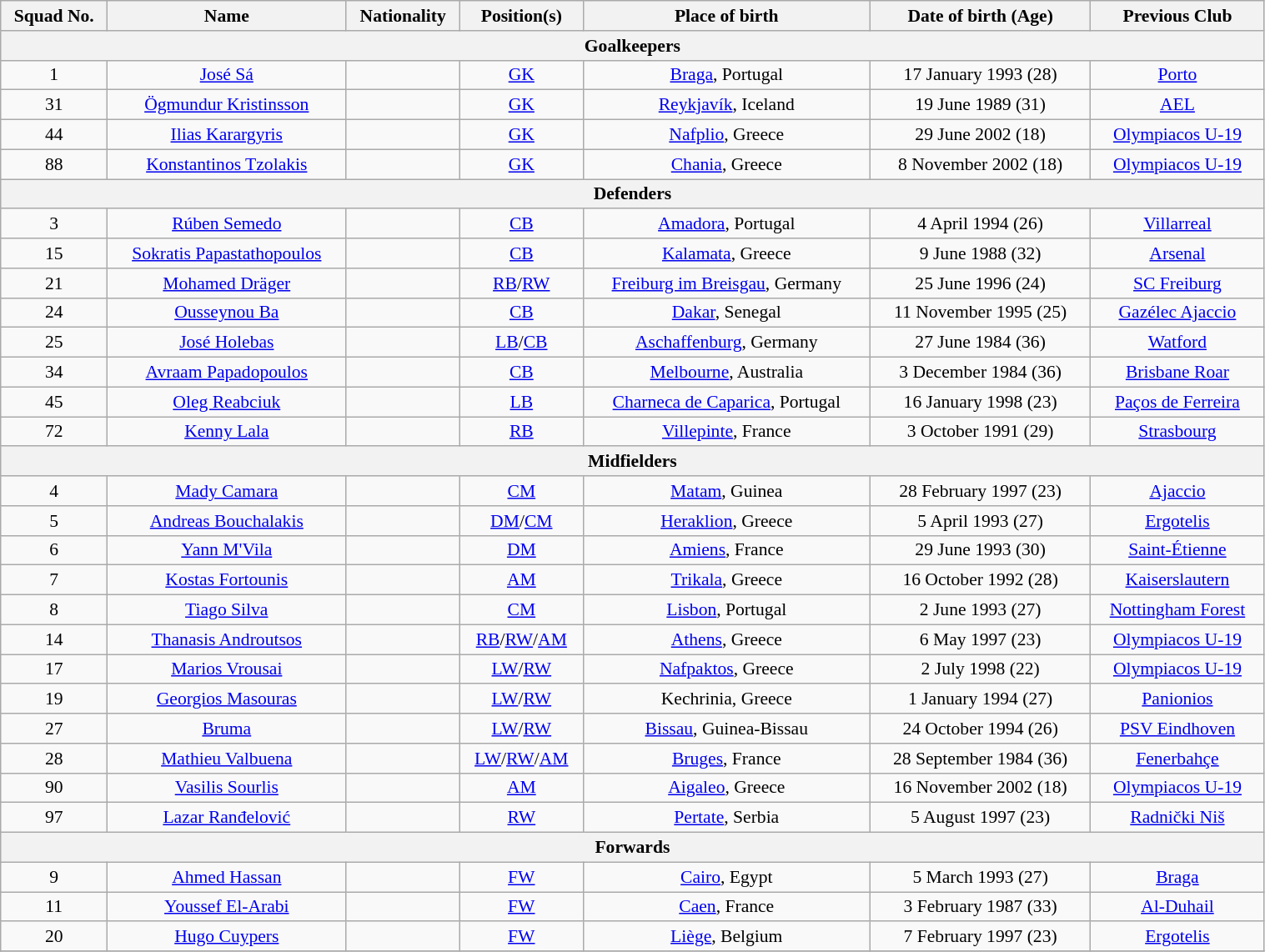<table class="wikitable" style="text-align:center; font-size:90%; width:80%;">
<tr>
<th style="text-align:center;">Squad No.</th>
<th style="text-align:center;">Name</th>
<th style="text-align:center;">Nationality</th>
<th style="text-align:center;">Position(s)</th>
<th style="text-align:center;">Place of birth</th>
<th style="text-align:center;">Date of birth (Age)</th>
<th style="text-align:center;">Previous Club</th>
</tr>
<tr>
<th colspan="8" style="text-align:center">Goalkeepers</th>
</tr>
<tr>
<td>1</td>
<td><a href='#'>José Sá</a></td>
<td></td>
<td><a href='#'>GK</a></td>
<td><a href='#'>Braga</a>, Portugal</td>
<td>17 January 1993 (28)</td>
<td> <a href='#'>Porto</a></td>
</tr>
<tr>
<td>31</td>
<td><a href='#'>Ögmundur Kristinsson</a></td>
<td></td>
<td><a href='#'>GK</a></td>
<td><a href='#'>Reykjavík</a>, Iceland</td>
<td>19 June 1989 (31)</td>
<td> <a href='#'>AEL</a></td>
</tr>
<tr>
<td>44</td>
<td><a href='#'>Ilias Karargyris</a></td>
<td></td>
<td><a href='#'>GK</a></td>
<td><a href='#'>Nafplio</a>, Greece</td>
<td>29 June 2002 (18)</td>
<td> <a href='#'>Olympiacos U-19</a></td>
</tr>
<tr>
<td>88</td>
<td><a href='#'>Konstantinos Tzolakis</a></td>
<td></td>
<td><a href='#'>GK</a></td>
<td><a href='#'>Chania</a>, Greece</td>
<td>8 November 2002 (18)</td>
<td> <a href='#'>Olympiacos U-19</a></td>
</tr>
<tr>
<th colspan="8" style="text-align:center">Defenders</th>
</tr>
<tr>
<td>3</td>
<td><a href='#'>Rúben Semedo</a></td>
<td></td>
<td><a href='#'>CB</a></td>
<td><a href='#'>Amadora</a>, Portugal</td>
<td>4 April 1994 (26)</td>
<td> <a href='#'>Villarreal</a></td>
</tr>
<tr>
<td>15</td>
<td><a href='#'>Sokratis Papastathopoulos</a></td>
<td></td>
<td><a href='#'>CB</a></td>
<td><a href='#'>Kalamata</a>, Greece</td>
<td>9 June 1988 (32)</td>
<td> <a href='#'>Arsenal</a></td>
</tr>
<tr>
<td>21</td>
<td><a href='#'>Mohamed Dräger</a></td>
<td></td>
<td><a href='#'>RB</a>/<a href='#'>RW</a></td>
<td><a href='#'>Freiburg im Breisgau</a>, Germany</td>
<td>25 June 1996 (24)</td>
<td> <a href='#'>SC Freiburg</a></td>
</tr>
<tr>
<td>24</td>
<td><a href='#'>Ousseynou Ba</a></td>
<td></td>
<td><a href='#'>CB</a></td>
<td><a href='#'>Dakar</a>, Senegal</td>
<td>11 November 1995 (25)</td>
<td> <a href='#'>Gazélec Ajaccio</a></td>
</tr>
<tr>
<td>25</td>
<td><a href='#'>José Holebas</a></td>
<td></td>
<td><a href='#'>LB</a>/<a href='#'>CB</a></td>
<td><a href='#'>Aschaffenburg</a>, Germany</td>
<td>27 June 1984 (36)</td>
<td> <a href='#'>Watford</a></td>
</tr>
<tr>
<td>34</td>
<td><a href='#'>Avraam Papadopoulos</a></td>
<td></td>
<td><a href='#'>CB</a></td>
<td><a href='#'>Melbourne</a>, Australia</td>
<td>3 December 1984 (36)</td>
<td> <a href='#'>Brisbane Roar</a></td>
</tr>
<tr>
<td>45</td>
<td><a href='#'>Oleg Reabciuk</a></td>
<td></td>
<td><a href='#'>LB</a></td>
<td><a href='#'>Charneca de Caparica</a>, Portugal</td>
<td>16 January 1998 (23)</td>
<td> <a href='#'>Paços de Ferreira</a></td>
</tr>
<tr>
<td>72</td>
<td><a href='#'>Kenny Lala</a></td>
<td></td>
<td><a href='#'>RB</a></td>
<td><a href='#'>Villepinte</a>, France</td>
<td>3 October 1991 (29)</td>
<td> <a href='#'>Strasbourg</a></td>
</tr>
<tr>
<th colspan="8" style="text-align:center">Midfielders</th>
</tr>
<tr>
<td>4</td>
<td><a href='#'>Mady Camara</a></td>
<td></td>
<td><a href='#'>CM</a></td>
<td><a href='#'>Matam</a>, Guinea</td>
<td>28 February 1997 (23)</td>
<td> <a href='#'>Ajaccio</a></td>
</tr>
<tr>
<td>5</td>
<td><a href='#'>Andreas Bouchalakis</a></td>
<td></td>
<td><a href='#'>DM</a>/<a href='#'>CM</a></td>
<td><a href='#'>Heraklion</a>, Greece</td>
<td>5 April 1993 (27)</td>
<td> <a href='#'>Ergotelis</a></td>
</tr>
<tr>
<td>6</td>
<td><a href='#'>Yann M'Vila</a></td>
<td></td>
<td><a href='#'>DM</a></td>
<td><a href='#'>Amiens</a>, France</td>
<td>29 June 1993 (30)</td>
<td> <a href='#'>Saint-Étienne</a></td>
</tr>
<tr>
<td>7</td>
<td><a href='#'>Kostas Fortounis</a></td>
<td></td>
<td><a href='#'>AM</a></td>
<td><a href='#'>Trikala</a>, Greece</td>
<td>16 October 1992 (28)</td>
<td> <a href='#'>Kaiserslautern</a></td>
</tr>
<tr>
<td>8</td>
<td><a href='#'>Tiago Silva</a></td>
<td></td>
<td><a href='#'>CM</a></td>
<td><a href='#'>Lisbon</a>, Portugal</td>
<td>2 June 1993 (27)</td>
<td> <a href='#'>Nottingham Forest</a></td>
</tr>
<tr>
<td>14</td>
<td><a href='#'>Thanasis Androutsos</a></td>
<td></td>
<td><a href='#'>RB</a>/<a href='#'>RW</a>/<a href='#'>AM</a></td>
<td><a href='#'>Athens</a>, Greece</td>
<td>6 May 1997 (23)</td>
<td> <a href='#'>Olympiacos U-19</a></td>
</tr>
<tr>
<td>17</td>
<td><a href='#'>Marios Vrousai</a></td>
<td></td>
<td><a href='#'>LW</a>/<a href='#'>RW</a></td>
<td><a href='#'>Nafpaktos</a>, Greece</td>
<td>2 July 1998 (22)</td>
<td> <a href='#'>Olympiacos U-19</a></td>
</tr>
<tr>
<td>19</td>
<td><a href='#'>Georgios Masouras</a></td>
<td></td>
<td><a href='#'>LW</a>/<a href='#'>RW</a></td>
<td>Kechrinia, Greece</td>
<td>1 January 1994 (27)</td>
<td> <a href='#'>Panionios</a></td>
</tr>
<tr>
<td>27</td>
<td><a href='#'>Bruma</a></td>
<td></td>
<td><a href='#'>LW</a>/<a href='#'>RW</a></td>
<td><a href='#'>Bissau</a>, Guinea-Bissau</td>
<td>24 October 1994 (26)</td>
<td> <a href='#'>PSV Eindhoven</a></td>
</tr>
<tr>
<td>28</td>
<td><a href='#'>Mathieu Valbuena</a></td>
<td></td>
<td><a href='#'>LW</a>/<a href='#'>RW</a>/<a href='#'>AM</a></td>
<td><a href='#'>Bruges</a>, France</td>
<td>28 September 1984 (36)</td>
<td> <a href='#'>Fenerbahçe</a></td>
</tr>
<tr>
<td>90</td>
<td><a href='#'>Vasilis Sourlis</a></td>
<td></td>
<td><a href='#'>AM</a></td>
<td><a href='#'>Aigaleo</a>, Greece</td>
<td>16 November 2002 (18)</td>
<td> <a href='#'>Olympiacos U-19</a></td>
</tr>
<tr>
<td>97</td>
<td><a href='#'>Lazar Ranđelović</a></td>
<td></td>
<td><a href='#'>RW</a></td>
<td><a href='#'>Pertate</a>, Serbia</td>
<td>5 August 1997 (23)</td>
<td> <a href='#'>Radnički Niš</a></td>
</tr>
<tr>
<th colspan="8" style="text-align:center">Forwards</th>
</tr>
<tr>
<td>9</td>
<td><a href='#'>Ahmed Hassan</a></td>
<td></td>
<td><a href='#'>FW</a></td>
<td><a href='#'>Cairo</a>, Egypt</td>
<td>5 March 1993 (27)</td>
<td> <a href='#'>Braga</a></td>
</tr>
<tr>
<td>11</td>
<td><a href='#'>Youssef El-Arabi</a></td>
<td></td>
<td><a href='#'>FW</a></td>
<td><a href='#'>Caen</a>, France</td>
<td>3 February 1987 (33)</td>
<td> <a href='#'>Al-Duhail</a></td>
</tr>
<tr>
<td>20</td>
<td><a href='#'>Hugo Cuypers</a></td>
<td></td>
<td><a href='#'>FW</a></td>
<td><a href='#'>Liège</a>, Belgium</td>
<td>7 February 1997 (23)</td>
<td> <a href='#'>Ergotelis</a></td>
</tr>
<tr>
</tr>
</table>
